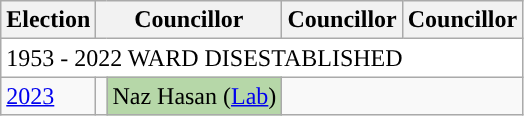<table class="wikitable">
<tr>
<th>Election</th>
<th colspan="2">Councillor</th>
<th colspan="2">Councillor</th>
<th colspan="2">Councillor</th>
</tr>
<tr>
<td colspan="8" bgcolor="#FFF"><div>1953 - 2022 WARD DISESTABLISHED</div></td>
</tr>
<tr>
<td><a href='#'>2023</a></td>
<td style="background-color: "></td>
<td bgcolor="#B6D7A8">Naz Hasan (<a href='#'>Lab</a>)</td>
</tr>
</table>
